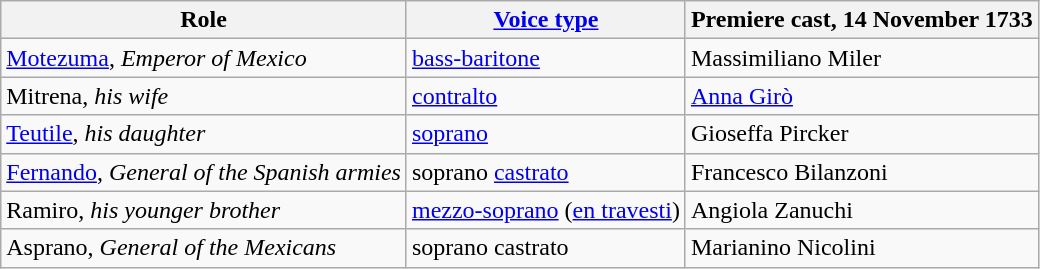<table class="wikitable">
<tr>
<th>Role</th>
<th><a href='#'>Voice type</a></th>
<th>Premiere cast, 14 November 1733</th>
</tr>
<tr>
<td><a href='#'>Motezuma</a>, <em>Emperor of Mexico</em></td>
<td><a href='#'>bass-baritone</a></td>
<td>Massimiliano Miler</td>
</tr>
<tr>
<td>Mitrena, <em>his wife</em></td>
<td><a href='#'>contralto</a></td>
<td><a href='#'>Anna Girò</a></td>
</tr>
<tr>
<td><a href='#'>Teutile</a>, <em>his daughter</em></td>
<td><a href='#'>soprano</a></td>
<td>Gioseffa Pircker</td>
</tr>
<tr>
<td><a href='#'>Fernando</a>, <em>General of the Spanish armies</em></td>
<td>soprano <a href='#'>castrato</a></td>
<td>Francesco Bilanzoni</td>
</tr>
<tr>
<td>Ramiro, <em>his younger brother</em></td>
<td><a href='#'>mezzo-soprano</a> (<a href='#'>en travesti</a>)</td>
<td>Angiola Zanuchi</td>
</tr>
<tr>
<td>Asprano, <em>General of the Mexicans</em></td>
<td>soprano castrato</td>
<td>Marianino Nicolini</td>
</tr>
</table>
